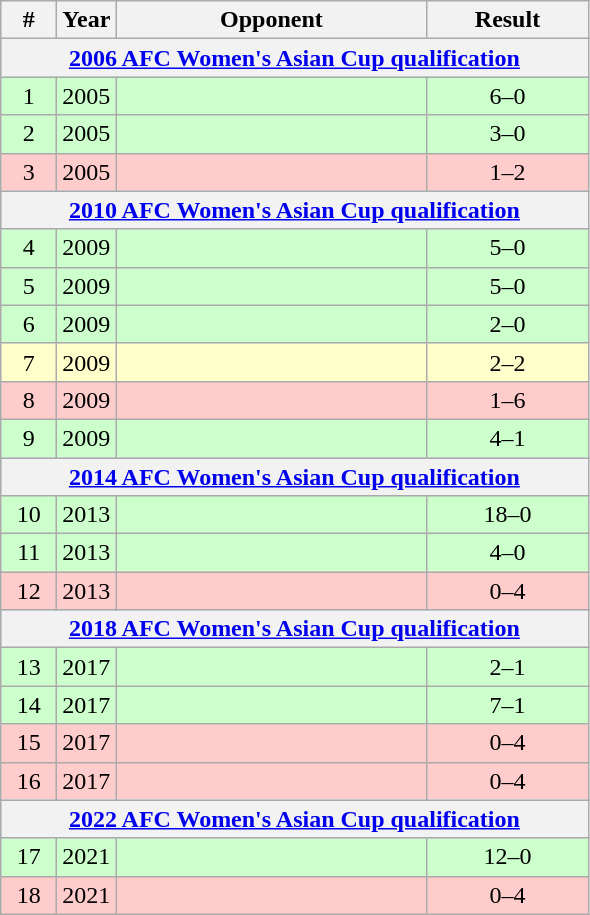<table class="wikitable">
<tr>
<th width=30>#</th>
<th width=30>Year</th>
<th width=200>Opponent</th>
<th width=100>Result</th>
</tr>
<tr style="background:#9acdff;">
<th colspan=4><a href='#'>2006 AFC Women's Asian Cup qualification</a></th>
</tr>
<tr bgcolor=#CCFFCC>
<td align=center>1</td>
<td align=center>2005</td>
<td></td>
<td align=center>6–0</td>
</tr>
<tr bgcolor=#CCFFCC>
<td align=center>2</td>
<td align=center>2005</td>
<td></td>
<td align=center>3–0</td>
</tr>
<tr bgcolor=#FFCCCC>
<td align=center>3</td>
<td align=center>2005</td>
<td></td>
<td align=center>1–2</td>
</tr>
<tr style="background:#9acdff;">
<th colspan=4><a href='#'>2010 AFC Women's Asian Cup qualification</a></th>
</tr>
<tr bgcolor=#CCFFCC>
<td align=center>4</td>
<td align=center>2009</td>
<td></td>
<td align=center>5–0</td>
</tr>
<tr bgcolor=#CCFFCC>
<td align=center>5</td>
<td align=center>2009</td>
<td></td>
<td align=center>5–0</td>
</tr>
<tr bgcolor=#CCFFCC>
<td align=center>6</td>
<td align=center>2009</td>
<td></td>
<td align=center>2–0</td>
</tr>
<tr bgcolor=#FFFFCC>
<td align=center>7</td>
<td align=center>2009</td>
<td></td>
<td align=center>2–2</td>
</tr>
<tr bgcolor=#FFCCCC>
<td align=center>8</td>
<td align=center>2009</td>
<td></td>
<td align=center>1–6</td>
</tr>
<tr bgcolor=#CCFFCC>
<td align=center>9</td>
<td align=center>2009</td>
<td></td>
<td align=center>4–1</td>
</tr>
<tr style="background:#9acdff;">
<th colspan=4><a href='#'>2014 AFC Women's Asian Cup qualification</a></th>
</tr>
<tr bgcolor=#CCFFCC>
<td align=center>10</td>
<td align=center>2013</td>
<td></td>
<td align=center>18–0</td>
</tr>
<tr bgcolor=#CCFFCC>
<td align=center>11</td>
<td align=center>2013</td>
<td></td>
<td align=center>4–0</td>
</tr>
<tr bgcolor=#FFCCCC>
<td align=center>12</td>
<td align=center>2013</td>
<td></td>
<td align=center>0–4</td>
</tr>
<tr style="background:#9acdff;">
<th colspan=4><a href='#'>2018 AFC Women's Asian Cup qualification</a></th>
</tr>
<tr bgcolor=#CCFFCC>
<td align=center>13</td>
<td align=center>2017</td>
<td></td>
<td align=center>2–1</td>
</tr>
<tr bgcolor=#CCFFCC>
<td align=center>14</td>
<td align=center>2017</td>
<td></td>
<td align=center>7–1</td>
</tr>
<tr bgcolor=#FFCCCC>
<td align=center>15</td>
<td align=center>2017</td>
<td></td>
<td align=center>0–4</td>
</tr>
<tr bgcolor=#FFCCCC>
<td align=center>16</td>
<td align=center>2017</td>
<td></td>
<td align=center>0–4</td>
</tr>
<tr style="background:#9acdff;">
<th colspan=4><a href='#'>2022 AFC Women's Asian Cup qualification</a></th>
</tr>
<tr bgcolor=#CCFFCC>
<td align=center>17</td>
<td align=center>2021</td>
<td></td>
<td align=center>12–0</td>
</tr>
<tr bgcolor=#FFCCCC>
<td align=center>18</td>
<td align=center>2021</td>
<td></td>
<td align=center>0–4</td>
</tr>
</table>
